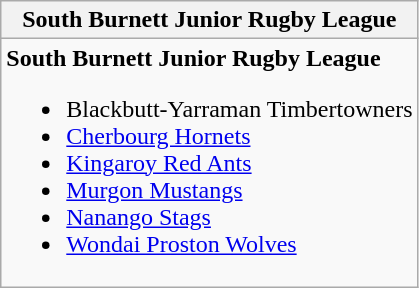<table class="wikitable mw-collapsible mw-collapsed">
<tr>
<th><strong>South Burnett Junior Rugby League</strong></th>
</tr>
<tr>
<td><strong>South Burnett Junior Rugby League</strong><br><ul><li> Blackbutt-Yarraman Timbertowners</li><li> <a href='#'>Cherbourg Hornets</a></li><li> <a href='#'>Kingaroy Red Ants</a></li><li> <a href='#'>Murgon Mustangs</a></li><li> <a href='#'>Nanango Stags</a></li><li> <a href='#'>Wondai Proston Wolves</a></li></ul></td>
</tr>
</table>
